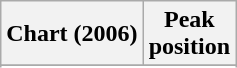<table class="wikitable sortable plainrowheaders" style="text-align:center">
<tr>
<th>Chart (2006)</th>
<th>Peak <br> position</th>
</tr>
<tr>
</tr>
<tr>
</tr>
</table>
